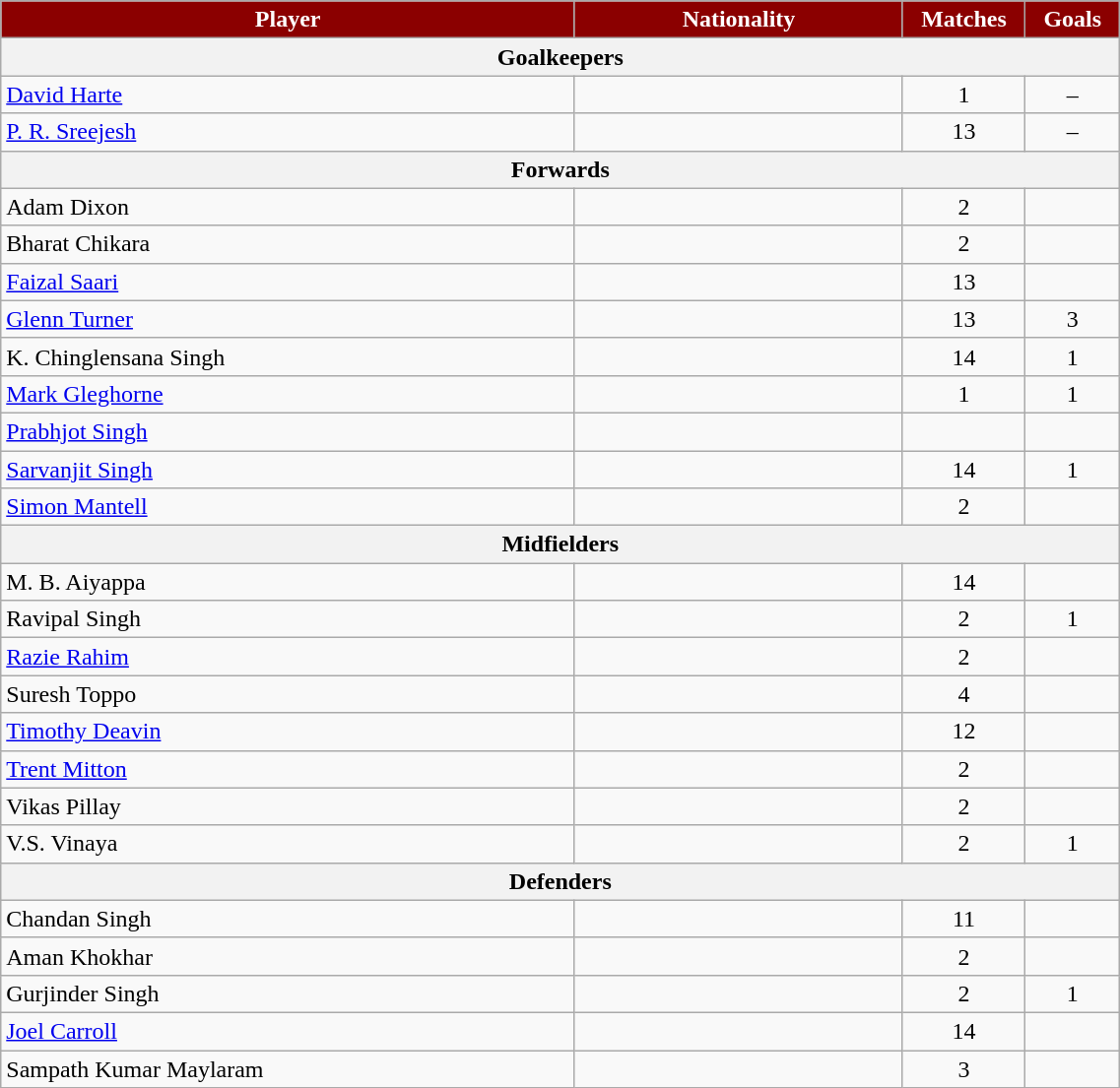<table class="wikitable" style="width:60%; text-align:center;">
<tr>
<th width=35% style="background: #8B0000; color:white">Player</th>
<th width=20% style="background: #8B0000; color:white">Nationality</th>
<th width=5% style="background: #8B0000; color:white">Matches</th>
<th width=5% style="background: #8B0000; color:white">Goals</th>
</tr>
<tr>
<th colspan="4">Goalkeepers</th>
</tr>
<tr>
<td style="text-align:left"><a href='#'>David Harte</a></td>
<td style="text-align:left"></td>
<td>1</td>
<td>–</td>
</tr>
<tr>
<td style="text-align:left"><a href='#'>P. R. Sreejesh</a></td>
<td style="text-align:left"></td>
<td>13</td>
<td>–</td>
</tr>
<tr>
<th colspan="4">Forwards</th>
</tr>
<tr>
<td style="text-align:left">Adam Dixon</td>
<td style="text-align:left"></td>
<td>2</td>
<td></td>
</tr>
<tr>
<td style="text-align:left">Bharat Chikara</td>
<td style="text-align:left"></td>
<td>2</td>
<td></td>
</tr>
<tr>
<td style="text-align:left"><a href='#'>Faizal Saari</a></td>
<td style="text-align:left"></td>
<td>13</td>
<td></td>
</tr>
<tr>
<td style="text-align:left"><a href='#'>Glenn Turner</a></td>
<td style="text-align:left"></td>
<td>13</td>
<td>3</td>
</tr>
<tr>
<td style="text-align:left">K. Chinglensana Singh</td>
<td style="text-align:left"></td>
<td>14</td>
<td>1</td>
</tr>
<tr>
<td style="text-align:left"><a href='#'>Mark Gleghorne</a></td>
<td style="text-align:left"></td>
<td>1</td>
<td>1</td>
</tr>
<tr>
<td style="text-align:left"><a href='#'>Prabhjot Singh</a></td>
<td style="text-align:left"></td>
<td></td>
<td></td>
</tr>
<tr>
<td style="text-align:left"><a href='#'>Sarvanjit Singh</a></td>
<td style="text-align:left"></td>
<td>14</td>
<td>1</td>
</tr>
<tr>
<td style="text-align:left"><a href='#'>Simon Mantell</a></td>
<td style="text-align:left"></td>
<td>2</td>
<td></td>
</tr>
<tr>
<th colspan="4">Midfielders</th>
</tr>
<tr>
<td style="text-align:left">M. B. Aiyappa</td>
<td style="text-align:left"></td>
<td>14</td>
<td></td>
</tr>
<tr>
<td style="text-align:left">Ravipal Singh</td>
<td style="text-align:left"></td>
<td>2</td>
<td>1</td>
</tr>
<tr>
<td style="text-align:left"><a href='#'>Razie Rahim</a></td>
<td style="text-align:left"></td>
<td>2</td>
<td></td>
</tr>
<tr>
<td style="text-align:left">Suresh Toppo</td>
<td style="text-align:left"></td>
<td>4</td>
<td></td>
</tr>
<tr>
<td style="text-align:left"><a href='#'>Timothy Deavin</a></td>
<td style="text-align:left"></td>
<td>12</td>
<td></td>
</tr>
<tr>
<td style="text-align:left"><a href='#'>Trent Mitton</a></td>
<td style="text-align:left"></td>
<td>2</td>
<td></td>
</tr>
<tr>
<td style="text-align:left">Vikas Pillay</td>
<td style="text-align:left"></td>
<td>2</td>
<td></td>
</tr>
<tr>
<td style="text-align:left">V.S. Vinaya</td>
<td style="text-align:left"></td>
<td>2</td>
<td>1</td>
</tr>
<tr>
<th colspan="4">Defenders</th>
</tr>
<tr>
<td style="text-align:left">Chandan Singh</td>
<td style="text-align:left"></td>
<td>11</td>
<td></td>
</tr>
<tr>
<td style="text-align:left">Aman Khokhar</td>
<td style="text-align:left"></td>
<td>2</td>
<td></td>
</tr>
<tr>
<td style="text-align:left">Gurjinder Singh</td>
<td style="text-align:left"></td>
<td>2</td>
<td>1</td>
</tr>
<tr>
<td style="text-align:left"><a href='#'>Joel Carroll</a></td>
<td style="text-align:left"></td>
<td>14</td>
<td></td>
</tr>
<tr>
<td style="text-align:left">Sampath Kumar Maylaram</td>
<td style="text-align:left"></td>
<td>3</td>
<td></td>
</tr>
</table>
